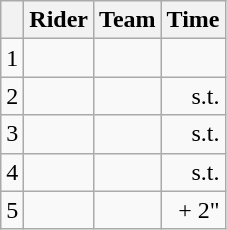<table class="wikitable">
<tr>
<th></th>
<th>Rider</th>
<th>Team</th>
<th>Time</th>
</tr>
<tr>
<td>1</td>
<td></td>
<td></td>
<td align="right"></td>
</tr>
<tr>
<td>2</td>
<td>  </td>
<td></td>
<td align="right">s.t.</td>
</tr>
<tr>
<td>3</td>
<td></td>
<td></td>
<td align="right">s.t.</td>
</tr>
<tr>
<td>4</td>
<td> </td>
<td></td>
<td align="right">s.t.</td>
</tr>
<tr>
<td>5</td>
<td></td>
<td></td>
<td align="right">+ 2"</td>
</tr>
</table>
